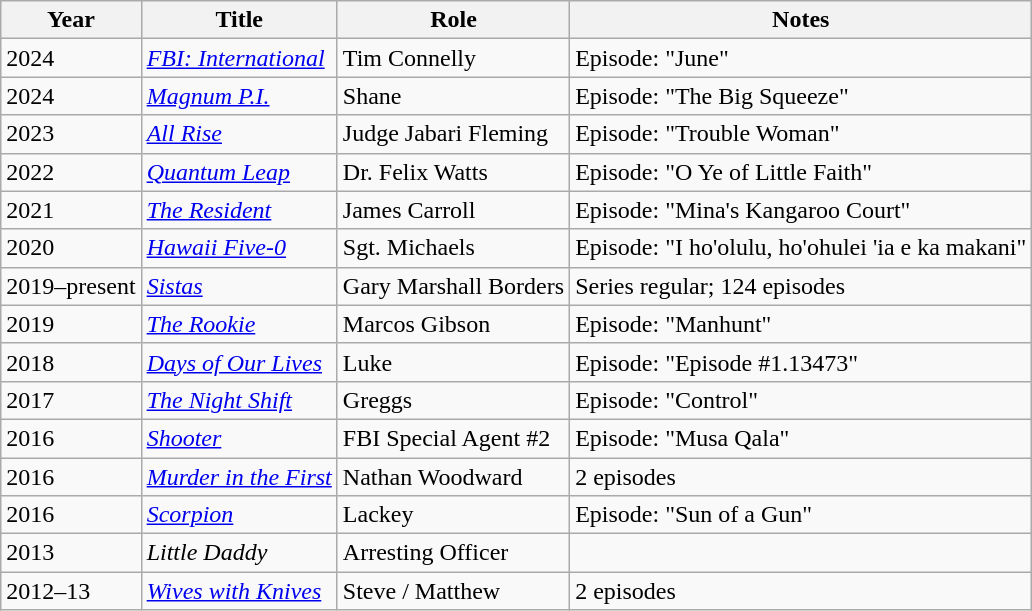<table class="wikitable sortable">
<tr>
<th>Year</th>
<th>Title</th>
<th>Role</th>
<th>Notes</th>
</tr>
<tr>
<td>2024</td>
<td><em><a href='#'>FBI: International</a></em></td>
<td>Tim Connelly</td>
<td>Episode: "June"</td>
</tr>
<tr>
<td>2024</td>
<td><em><a href='#'>Magnum P.I.</a></em></td>
<td>Shane</td>
<td>Episode: "The Big Squeeze"</td>
</tr>
<tr>
<td>2023</td>
<td><em><a href='#'>All Rise</a></em></td>
<td>Judge Jabari Fleming</td>
<td>Episode: "Trouble Woman"</td>
</tr>
<tr>
<td>2022</td>
<td><a href='#'><em>Quantum Leap</em></a></td>
<td>Dr. Felix Watts</td>
<td>Episode: "O Ye of Little Faith"</td>
</tr>
<tr>
<td>2021</td>
<td><em><a href='#'>The Resident</a></em></td>
<td>James Carroll</td>
<td>Episode: "Mina's Kangaroo Court"</td>
</tr>
<tr>
<td>2020</td>
<td><em><a href='#'>Hawaii Five-0</a></em></td>
<td>Sgt. Michaels</td>
<td>Episode: "I ho'olulu, ho'ohulei 'ia e ka makani"</td>
</tr>
<tr>
<td>2019–present</td>
<td><em><a href='#'>Sistas</a></em></td>
<td>Gary Marshall Borders</td>
<td>Series regular; 124 episodes</td>
</tr>
<tr>
<td>2019</td>
<td><em><a href='#'>The Rookie</a></em></td>
<td>Marcos Gibson</td>
<td>Episode: "Manhunt"</td>
</tr>
<tr>
<td>2018</td>
<td><em><a href='#'>Days of Our Lives</a></em></td>
<td>Luke</td>
<td>Episode: "Episode #1.13473"</td>
</tr>
<tr>
<td>2017</td>
<td><em><a href='#'>The Night Shift</a></em></td>
<td>Greggs</td>
<td>Episode: "Control"</td>
</tr>
<tr>
<td>2016</td>
<td><em><a href='#'>Shooter</a></em></td>
<td>FBI Special Agent #2</td>
<td>Episode: "Musa Qala"</td>
</tr>
<tr>
<td>2016</td>
<td><em><a href='#'>Murder in the First</a></em></td>
<td>Nathan Woodward</td>
<td>2 episodes</td>
</tr>
<tr>
<td>2016</td>
<td><em><a href='#'>Scorpion</a></em></td>
<td>Lackey</td>
<td>Episode: "Sun of a Gun"</td>
</tr>
<tr>
<td>2013</td>
<td><em>Little Daddy</em></td>
<td>Arresting Officer</td>
<td></td>
</tr>
<tr>
<td>2012–13</td>
<td><em><a href='#'>Wives with Knives</a></em></td>
<td>Steve / Matthew</td>
<td>2 episodes</td>
</tr>
</table>
